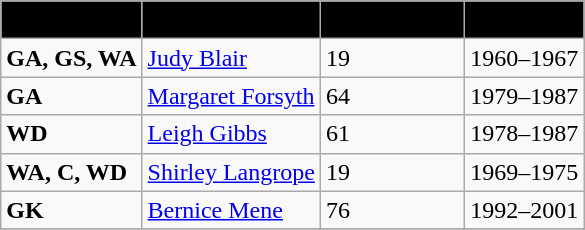<table class="wikitable collapsible" border="1">
<tr>
<th style="background:black;"><span>Position</span></th>
<th style="background:black;"><span>Player</span></th>
<th style="background:black;"><span>Appearances</span></th>
<th style="background:black;"><span>Years</span></th>
</tr>
<tr>
<td><strong>GA, GS, WA</strong></td>
<td><a href='#'>Judy Blair</a></td>
<td>19</td>
<td>1960–1967</td>
</tr>
<tr>
<td><strong>GA</strong></td>
<td><a href='#'>Margaret Forsyth</a></td>
<td>64</td>
<td>1979–1987</td>
</tr>
<tr>
<td><strong>WD</strong></td>
<td><a href='#'>Leigh Gibbs</a></td>
<td>61</td>
<td>1978–1987</td>
</tr>
<tr>
<td><strong>WA, C, WD</strong></td>
<td><a href='#'>Shirley Langrope</a></td>
<td>19</td>
<td>1969–1975</td>
</tr>
<tr>
<td><strong>GK</strong></td>
<td><a href='#'>Bernice Mene</a></td>
<td>76</td>
<td>1992–2001</td>
</tr>
<tr>
</tr>
</table>
